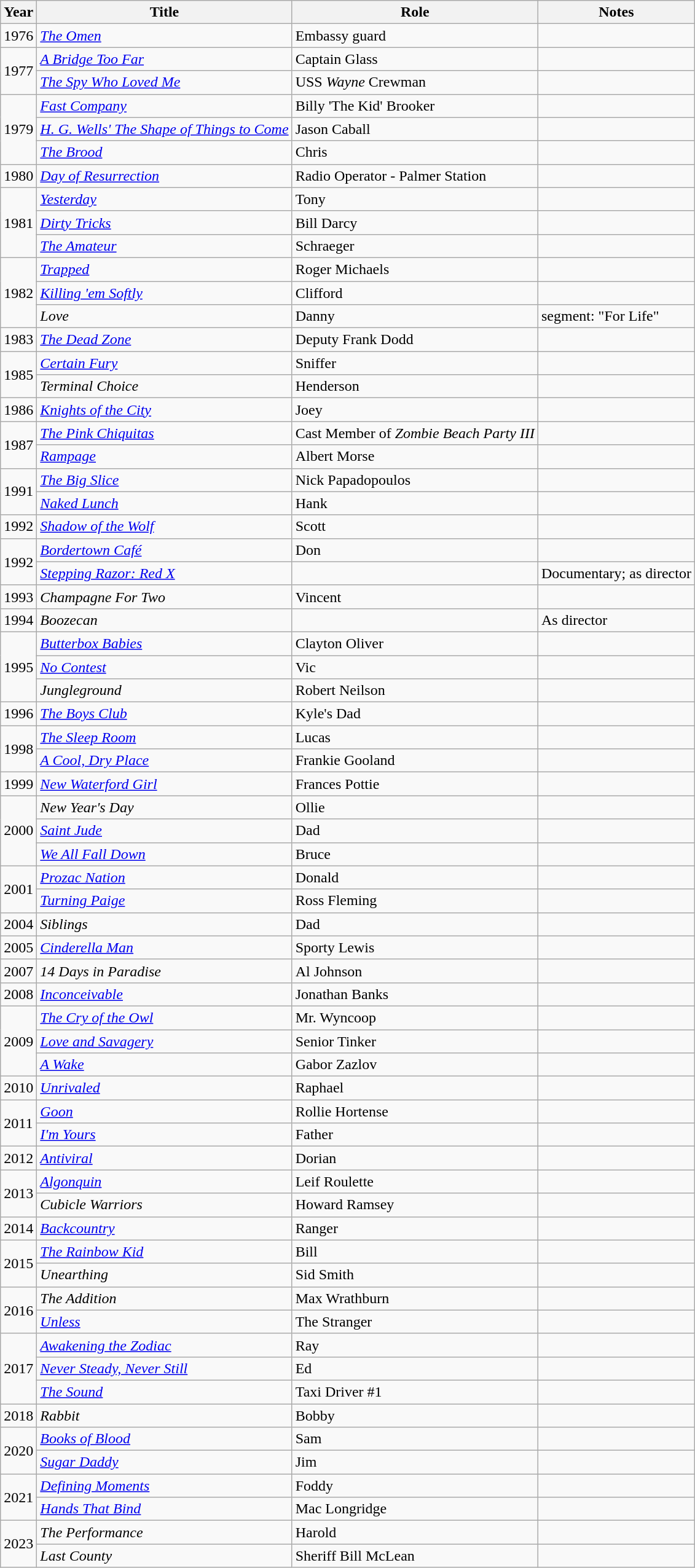<table class="wikitable sortable">
<tr>
<th>Year</th>
<th>Title</th>
<th>Role</th>
<th class="unsortable">Notes</th>
</tr>
<tr>
<td>1976</td>
<td data-sort-value="Omen, The"><em><a href='#'>The Omen</a></em></td>
<td>Embassy guard</td>
<td></td>
</tr>
<tr>
<td rowspan="2">1977</td>
<td data-sort-value="Bridge Too Far, A"><em><a href='#'>A Bridge Too Far</a></em></td>
<td>Captain Glass</td>
<td></td>
</tr>
<tr>
<td data-sort-value="Spy Who Loved Me, The"><em><a href='#'>The Spy Who Loved Me</a></em></td>
<td>USS <em>Wayne</em> Crewman</td>
<td></td>
</tr>
<tr>
<td rowspan="3">1979</td>
<td><em><a href='#'>Fast Company</a></em></td>
<td>Billy 'The Kid' Brooker</td>
<td></td>
</tr>
<tr>
<td><em><a href='#'>H. G. Wells' The Shape of Things to Come</a></em></td>
<td>Jason Caball</td>
<td></td>
</tr>
<tr>
<td data-sort-value="Brood, The"><em><a href='#'>The Brood</a></em></td>
<td>Chris</td>
<td></td>
</tr>
<tr>
<td>1980</td>
<td><em><a href='#'>Day of Resurrection</a></em></td>
<td>Radio Operator - Palmer Station</td>
<td></td>
</tr>
<tr>
<td rowspan="3">1981</td>
<td><em><a href='#'>Yesterday</a></em></td>
<td>Tony</td>
<td></td>
</tr>
<tr>
<td><em><a href='#'>Dirty Tricks</a></em></td>
<td>Bill Darcy</td>
<td></td>
</tr>
<tr>
<td data-sort-value="Amateur, The"><em><a href='#'>The Amateur</a></em></td>
<td>Schraeger</td>
<td></td>
</tr>
<tr>
<td rowspan="3">1982</td>
<td><em><a href='#'>Trapped</a></em></td>
<td>Roger Michaels</td>
<td></td>
</tr>
<tr>
<td><em><a href='#'>Killing 'em Softly</a></em></td>
<td>Clifford</td>
<td></td>
</tr>
<tr>
<td><em>Love</em></td>
<td>Danny</td>
<td>segment: "For Life"</td>
</tr>
<tr>
<td>1983</td>
<td data-sort-value="Dead Zone, The"><em><a href='#'>The Dead Zone</a></em></td>
<td>Deputy Frank Dodd</td>
<td></td>
</tr>
<tr>
<td rowspan="2">1985</td>
<td><em><a href='#'>Certain Fury</a></em></td>
<td>Sniffer</td>
<td></td>
</tr>
<tr>
<td><em>Terminal Choice</em></td>
<td>Henderson</td>
<td></td>
</tr>
<tr>
<td>1986</td>
<td><em><a href='#'>Knights of the City</a></em></td>
<td>Joey</td>
<td></td>
</tr>
<tr>
<td rowspan="2">1987</td>
<td data-sort-value="Pink Chiquitas, The"><em><a href='#'>The Pink Chiquitas</a></em></td>
<td>Cast Member of <em>Zombie Beach Party III</em></td>
<td></td>
</tr>
<tr>
<td><em><a href='#'>Rampage</a></em></td>
<td>Albert Morse</td>
<td></td>
</tr>
<tr>
<td rowspan="2">1991</td>
<td data-sort-value="Big Slice, The"><em><a href='#'>The Big Slice</a></em></td>
<td>Nick Papadopoulos</td>
<td></td>
</tr>
<tr>
<td><em><a href='#'>Naked Lunch</a></em></td>
<td>Hank</td>
<td></td>
</tr>
<tr>
<td>1992</td>
<td><em><a href='#'>Shadow of the Wolf</a></em></td>
<td>Scott</td>
<td></td>
</tr>
<tr>
<td rowspan="2">1992</td>
<td><em><a href='#'>Bordertown Café</a></em></td>
<td>Don</td>
<td></td>
</tr>
<tr>
<td><em><a href='#'>Stepping Razor: Red X</a></em></td>
<td></td>
<td>Documentary; as director</td>
</tr>
<tr>
<td>1993</td>
<td><em>Champagne For Two</em></td>
<td>Vincent</td>
<td></td>
</tr>
<tr>
<td>1994</td>
<td><em>Boozecan</em></td>
<td></td>
<td>As director</td>
</tr>
<tr>
<td rowspan="3">1995</td>
<td><em><a href='#'>Butterbox Babies</a></em></td>
<td>Clayton Oliver</td>
<td></td>
</tr>
<tr>
<td><em><a href='#'>No Contest</a></em></td>
<td>Vic</td>
<td></td>
</tr>
<tr>
<td><em>Jungleground</em></td>
<td>Robert Neilson</td>
<td></td>
</tr>
<tr>
<td>1996</td>
<td data-sort-value="Boys Club, The"><em><a href='#'>The Boys Club</a></em></td>
<td>Kyle's Dad</td>
<td></td>
</tr>
<tr>
<td rowspan="2">1998</td>
<td data-sort-value="Sleep Room, The"><em><a href='#'>The Sleep Room</a></em></td>
<td>Lucas</td>
<td></td>
</tr>
<tr>
<td data-sort-value="Cool, Dry Place, A"><em><a href='#'>A Cool, Dry Place</a></em></td>
<td>Frankie Gooland</td>
<td></td>
</tr>
<tr>
<td>1999</td>
<td><em><a href='#'>New Waterford Girl</a></em></td>
<td>Frances Pottie</td>
<td></td>
</tr>
<tr>
<td rowspan="3">2000</td>
<td><em>New Year's Day</em></td>
<td>Ollie</td>
<td></td>
</tr>
<tr>
<td><em><a href='#'>Saint Jude</a></em></td>
<td>Dad</td>
<td></td>
</tr>
<tr>
<td><em><a href='#'>We All Fall Down</a></em></td>
<td>Bruce</td>
<td></td>
</tr>
<tr>
<td rowspan="2">2001</td>
<td><em><a href='#'>Prozac Nation</a></em></td>
<td>Donald</td>
<td></td>
</tr>
<tr>
<td><em><a href='#'>Turning Paige</a></em></td>
<td>Ross Fleming</td>
<td></td>
</tr>
<tr>
<td>2004</td>
<td><em>Siblings</em></td>
<td>Dad</td>
<td></td>
</tr>
<tr>
<td>2005</td>
<td><em><a href='#'>Cinderella Man</a></em></td>
<td>Sporty Lewis</td>
<td></td>
</tr>
<tr>
<td>2007</td>
<td><em>14 Days in Paradise</em></td>
<td>Al Johnson</td>
<td></td>
</tr>
<tr>
<td>2008</td>
<td><em><a href='#'>Inconceivable</a></em></td>
<td>Jonathan Banks</td>
<td></td>
</tr>
<tr>
<td rowspan="3">2009</td>
<td data-sort-value="Cry of the Owl, The"><em><a href='#'>The Cry of the Owl</a></em></td>
<td>Mr. Wyncoop</td>
<td></td>
</tr>
<tr>
<td><em><a href='#'>Love and Savagery</a></em></td>
<td>Senior Tinker</td>
<td></td>
</tr>
<tr>
<td data-sort-value="Wake, A"><em><a href='#'>A Wake</a></em></td>
<td>Gabor Zazlov</td>
<td></td>
</tr>
<tr>
<td>2010</td>
<td><em><a href='#'>Unrivaled</a></em></td>
<td>Raphael</td>
<td></td>
</tr>
<tr>
<td rowspan="2">2011</td>
<td><em><a href='#'>Goon</a></em></td>
<td>Rollie Hortense</td>
<td></td>
</tr>
<tr>
<td><em><a href='#'>I'm Yours</a></em></td>
<td>Father</td>
<td></td>
</tr>
<tr>
<td>2012</td>
<td><em><a href='#'>Antiviral</a></em></td>
<td>Dorian</td>
<td></td>
</tr>
<tr>
<td rowspan="2">2013</td>
<td><em><a href='#'>Algonquin</a></em></td>
<td>Leif Roulette</td>
<td></td>
</tr>
<tr>
<td><em>Cubicle Warriors</em></td>
<td>Howard Ramsey</td>
<td></td>
</tr>
<tr>
<td>2014</td>
<td><em><a href='#'>Backcountry</a></em></td>
<td>Ranger</td>
<td></td>
</tr>
<tr>
<td rowspan="2">2015</td>
<td data-sort-value="Rainbow Kid, The"><em><a href='#'>The Rainbow Kid</a></em></td>
<td>Bill</td>
<td></td>
</tr>
<tr>
<td><em>Unearthing</em></td>
<td>Sid Smith</td>
<td></td>
</tr>
<tr>
<td rowspan="2">2016</td>
<td data-sort-value="Addition, The"><em>The Addition</em></td>
<td>Max Wrathburn</td>
<td></td>
</tr>
<tr>
<td><em><a href='#'>Unless</a></em></td>
<td>The Stranger</td>
<td></td>
</tr>
<tr>
<td rowspan="3">2017</td>
<td><em><a href='#'>Awakening the Zodiac</a></em></td>
<td>Ray</td>
<td></td>
</tr>
<tr>
<td><em><a href='#'>Never Steady, Never Still</a></em></td>
<td>Ed</td>
<td></td>
</tr>
<tr>
<td data-sort-value="Sound, The"><em><a href='#'>The Sound</a></em></td>
<td>Taxi Driver #1</td>
<td></td>
</tr>
<tr>
<td>2018</td>
<td><em>Rabbit</em></td>
<td>Bobby</td>
<td></td>
</tr>
<tr>
<td rowspan="2">2020</td>
<td><em><a href='#'>Books of Blood</a></em></td>
<td>Sam</td>
<td></td>
</tr>
<tr>
<td><em><a href='#'>Sugar Daddy</a></em></td>
<td>Jim</td>
<td></td>
</tr>
<tr>
<td rowspan=2>2021</td>
<td><em><a href='#'>Defining Moments</a></em></td>
<td>Foddy</td>
<td></td>
</tr>
<tr>
<td><em><a href='#'>Hands That Bind</a></em></td>
<td>Mac Longridge</td>
<td></td>
</tr>
<tr>
<td rowspan="2">2023</td>
<td><em>The Performance</em></td>
<td>Harold</td>
<td></td>
</tr>
<tr>
<td><em>Last County</em></td>
<td>Sheriff Bill McLean</td>
<td></td>
</tr>
</table>
